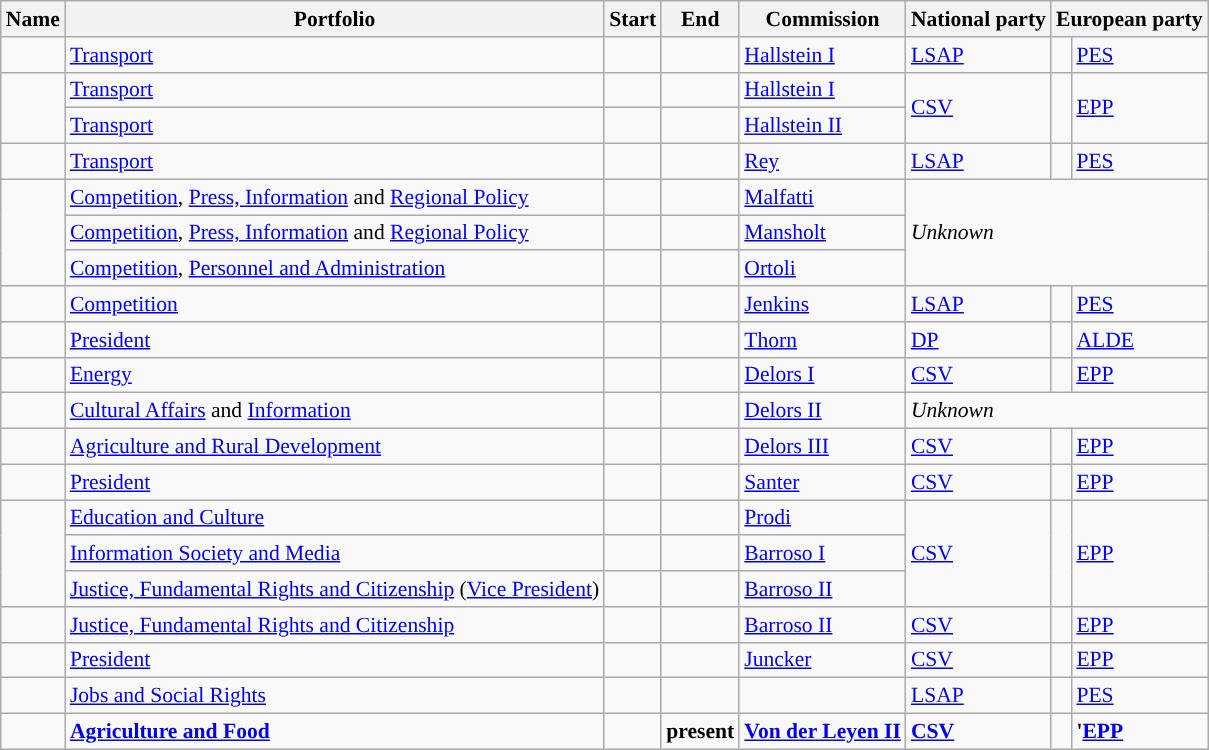<table class="wikitable sortable" style="font-size: 90%;">
<tr>
<th>Name</th>
<th>Portfolio</th>
<th>Start</th>
<th>End</th>
<th>Commission</th>
<th>National party</th>
<th colspan=2>European party</th>
</tr>
<tr>
<td></td>
<td><a href='#'>Transport</a></td>
<td></td>
<td></td>
<td><a href='#'>Hallstein I</a></td>
<td><a href='#'>LSAP</a></td>
<td style="background:"></td>
<td><a href='#'>PES</a></td>
</tr>
<tr>
<td rowspan=2></td>
<td><a href='#'>Transport</a></td>
<td></td>
<td></td>
<td><a href='#'>Hallstein I</a></td>
<td rowspan=2><a href='#'>CSV</a></td>
<td rowspan=2 style="background:"></td>
<td rowspan=2><a href='#'>EPP</a></td>
</tr>
<tr>
<td><a href='#'>Transport</a></td>
<td></td>
<td></td>
<td><a href='#'>Hallstein II</a></td>
</tr>
<tr>
<td></td>
<td><a href='#'>Transport</a></td>
<td></td>
<td></td>
<td><a href='#'>Rey</a></td>
<td><a href='#'>LSAP</a></td>
<td style="background:"></td>
<td><a href='#'>PES</a></td>
</tr>
<tr>
<td rowspan=3></td>
<td><a href='#'>Competition</a>, <a href='#'>Press, Information</a> and <a href='#'>Regional Policy</a></td>
<td></td>
<td></td>
<td><a href='#'>Malfatti</a></td>
<td rowspan=3 colspan=3><em>Unknown</em></td>
</tr>
<tr>
<td><a href='#'>Competition</a>, <a href='#'>Press, Information</a> and <a href='#'>Regional Policy</a></td>
<td></td>
<td></td>
<td><a href='#'>Mansholt</a></td>
</tr>
<tr>
<td><a href='#'>Competition</a>, <a href='#'>Personnel and Administration</a></td>
<td></td>
<td></td>
<td><a href='#'>Ortoli</a></td>
</tr>
<tr>
<td></td>
<td><a href='#'>Competition</a></td>
<td></td>
<td></td>
<td><a href='#'>Jenkins</a></td>
<td><a href='#'>LSAP</a></td>
<td style="background:"></td>
<td><a href='#'>PES</a></td>
</tr>
<tr>
<td></td>
<td><a href='#'>President</a></td>
<td></td>
<td></td>
<td><a href='#'>Thorn</a></td>
<td><a href='#'>DP</a></td>
<td style="background:"></td>
<td><a href='#'>ALDE</a></td>
</tr>
<tr>
<td></td>
<td><a href='#'>Energy</a></td>
<td></td>
<td></td>
<td><a href='#'>Delors I</a></td>
<td><a href='#'>CSV</a></td>
<td style="background:"></td>
<td><a href='#'>EPP</a></td>
</tr>
<tr>
<td></td>
<td><a href='#'>Cultural Affairs</a> and <a href='#'>Information</a></td>
<td></td>
<td></td>
<td><a href='#'>Delors II</a></td>
<td colspan=3><em>Unknown</em></td>
</tr>
<tr>
<td></td>
<td><a href='#'>Agriculture and Rural Development</a></td>
<td></td>
<td></td>
<td><a href='#'>Delors III</a></td>
<td><a href='#'>CSV</a></td>
<td style="background:"></td>
<td><a href='#'>EPP</a></td>
</tr>
<tr>
<td></td>
<td><a href='#'>President</a></td>
<td></td>
<td></td>
<td><a href='#'>Santer</a></td>
<td><a href='#'>CSV</a></td>
<td style="background:"></td>
<td><a href='#'>EPP</a></td>
</tr>
<tr>
<td rowspan=3></td>
<td><a href='#'>Education and Culture</a></td>
<td></td>
<td></td>
<td><a href='#'>Prodi</a></td>
<td rowspan=3><a href='#'>CSV</a></td>
<td rowspan=3 style="background:"></td>
<td rowspan=3><a href='#'>EPP</a></td>
</tr>
<tr>
<td><a href='#'>Information Society and Media</a></td>
<td></td>
<td></td>
<td><a href='#'>Barroso I</a></td>
</tr>
<tr>
<td><a href='#'>Justice, Fundamental Rights and Citizenship</a> (<a href='#'>Vice President</a>)</td>
<td></td>
<td></td>
<td><a href='#'>Barroso II</a></td>
</tr>
<tr>
<td></td>
<td><a href='#'>Justice, Fundamental Rights and Citizenship</a></td>
<td></td>
<td></td>
<td><a href='#'>Barroso II</a></td>
<td><a href='#'>CSV</a></td>
<td style="background:"></td>
<td><a href='#'>EPP</a></td>
</tr>
<tr>
<td></td>
<td><a href='#'>President</a></td>
<td></td>
<td></td>
<td><a href='#'>Juncker</a></td>
<td><a href='#'>CSV</a></td>
<td style="background:"></td>
<td><a href='#'>EPP</a></td>
</tr>
<tr>
<td></td>
<td><a href='#'>Jobs and Social Rights</a></td>
<td></td>
<td></td>
<td></td>
<td><a href='#'>LSAP</a></td>
<td style="background:"></td>
<td><a href='#'>PES</a></td>
</tr>
<tr>
<td><strong></strong></td>
<td><strong><a href='#'>Agriculture and Food</a></strong></td>
<td><strong></strong></td>
<td><strong>present</strong></td>
<td><strong><a href='#'>Von der Leyen II</a></strong></td>
<td><strong><a href='#'>CSV</a></strong></td>
<td style="background:"></td>
<td><strong>'<a href='#'>EPP</a></strong></td>
</tr>
</table>
